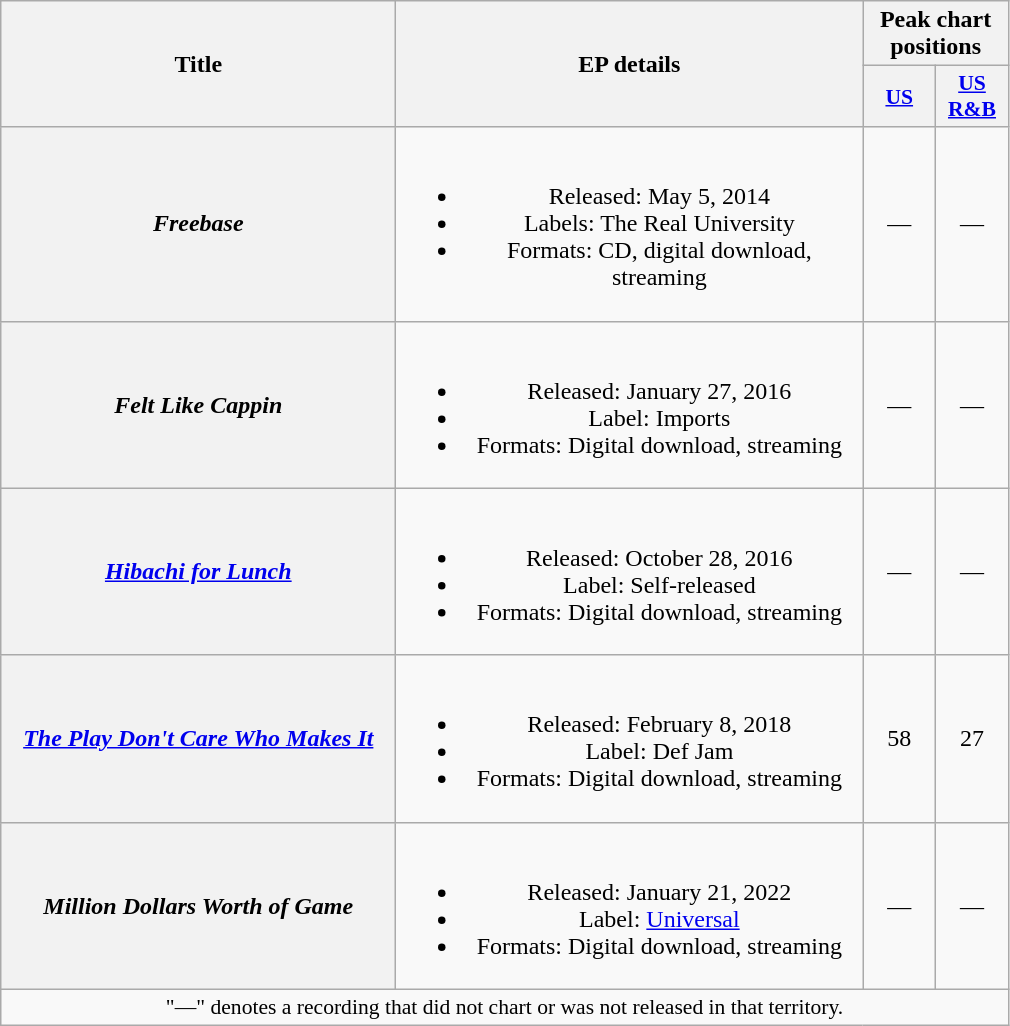<table class="wikitable plainrowheaders" style="text-align:center;">
<tr>
<th scope="col" rowspan="2" style="width:16em;">Title</th>
<th scope="col" rowspan="2" style="width:19em;">EP details</th>
<th scope="col" colspan="2">Peak chart positions</th>
</tr>
<tr>
<th scope="col" style="width:2.9em;font-size:90%;"><a href='#'>US</a><br></th>
<th scope="col" style="width:2.9em;font-size:90%;"><a href='#'>US<br>R&B</a><br></th>
</tr>
<tr>
<th scope="row"><em>Freebase</em></th>
<td><br><ul><li>Released: May 5, 2014</li><li>Labels: The Real University</li><li>Formats: CD, digital download, streaming</li></ul></td>
<td>—</td>
<td>—</td>
</tr>
<tr>
<th scope="row"><em>Felt Like Cappin</em></th>
<td><br><ul><li>Released: January 27, 2016</li><li>Label: Imports</li><li>Formats: Digital download, streaming</li></ul></td>
<td>—</td>
<td>—</td>
</tr>
<tr>
<th scope="row"><em><a href='#'>Hibachi for Lunch</a></em></th>
<td><br><ul><li>Released: October 28, 2016</li><li>Label: Self-released</li><li>Formats: Digital download, streaming</li></ul></td>
<td>—</td>
<td>—</td>
</tr>
<tr>
<th scope="row"><em><a href='#'>The Play Don't Care Who Makes It</a></em></th>
<td><br><ul><li>Released: February 8, 2018</li><li>Label: Def Jam</li><li>Formats: Digital download, streaming</li></ul></td>
<td>58</td>
<td>27</td>
</tr>
<tr>
<th scope="row"><em>Million Dollars Worth of Game</em></th>
<td><br><ul><li>Released: January 21, 2022</li><li>Label: <a href='#'>Universal</a></li><li>Formats: Digital download, streaming</li></ul></td>
<td>—</td>
<td>—</td>
</tr>
<tr>
<td colspan="4" style="font-size:90%">"—" denotes a recording that did not chart or was not released in that territory.</td>
</tr>
</table>
